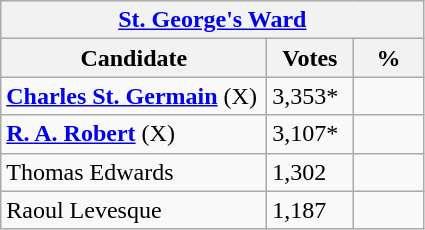<table class="wikitable">
<tr>
<th colspan="3"><a href='#'>St. George's Ward</a></th>
</tr>
<tr>
<th style="width: 170px">Candidate</th>
<th style="width: 50px">Votes</th>
<th style="width: 40px">%</th>
</tr>
<tr>
<td><strong><a href='#'>Charles St. Germain</a></strong> (X)</td>
<td>3,353*</td>
<td></td>
</tr>
<tr>
<td><strong><a href='#'>R. A. Robert</a></strong> (X)</td>
<td>3,107*</td>
<td></td>
</tr>
<tr>
<td>Thomas Edwards</td>
<td>1,302</td>
<td></td>
</tr>
<tr>
<td>Raoul Levesque</td>
<td>1,187</td>
<td></td>
</tr>
</table>
